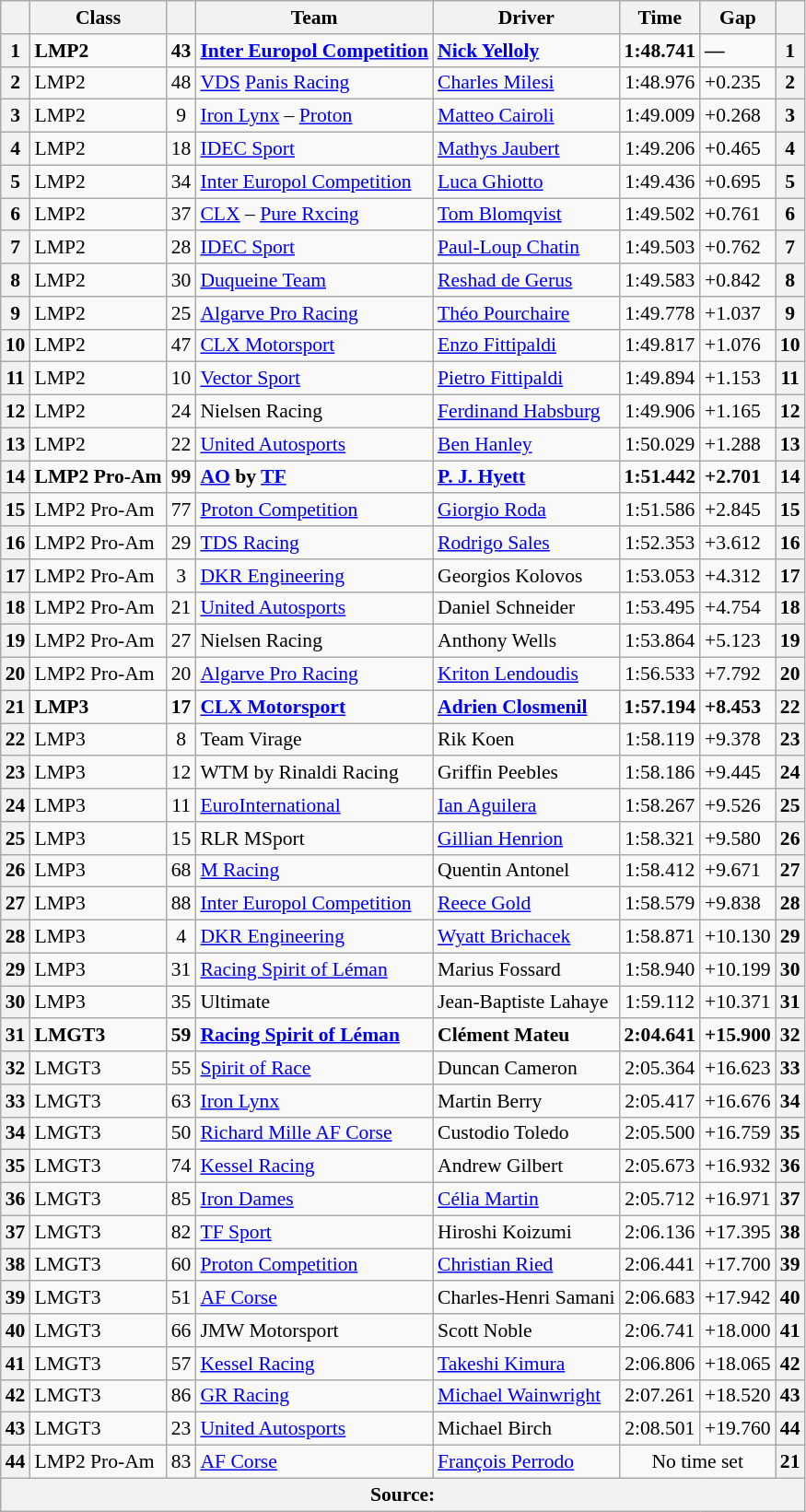<table class="wikitable sortable" style="font-size:90%;">
<tr>
<th></th>
<th class="unsortable">Class</th>
<th class="unsortable"></th>
<th class="unsortable">Team</th>
<th class="unsortable">Driver</th>
<th class="unsortable">Time</th>
<th class="unsortable">Gap</th>
<th></th>
</tr>
<tr style="font-weight:bold;">
<th>1</th>
<td>LMP2</td>
<td align="center">43</td>
<td> <a href='#'>Inter Europol Competition</a></td>
<td> <a href='#'>Nick Yelloly</a></td>
<td align="center">1:48.741</td>
<td>—</td>
<th>1</th>
</tr>
<tr>
<th>2</th>
<td>LMP2</td>
<td align="center">48</td>
<td> <a href='#'>VDS</a> <a href='#'>Panis Racing</a></td>
<td> <a href='#'>Charles Milesi</a></td>
<td align="center">1:48.976</td>
<td>+0.235</td>
<th>2</th>
</tr>
<tr>
<th>3</th>
<td>LMP2</td>
<td align="center">9</td>
<td> <a href='#'>Iron Lynx</a> – <a href='#'>Proton</a></td>
<td> <a href='#'>Matteo Cairoli</a></td>
<td align="center">1:49.009</td>
<td>+0.268</td>
<th>3</th>
</tr>
<tr>
<th>4</th>
<td>LMP2</td>
<td align="center">18</td>
<td> <a href='#'>IDEC Sport</a></td>
<td> <a href='#'>Mathys Jaubert</a></td>
<td align="center">1:49.206</td>
<td>+0.465</td>
<th>4</th>
</tr>
<tr>
<th>5</th>
<td>LMP2</td>
<td align="center">34</td>
<td> <a href='#'>Inter Europol Competition</a></td>
<td> <a href='#'>Luca Ghiotto</a></td>
<td align="center">1:49.436</td>
<td>+0.695</td>
<th>5</th>
</tr>
<tr>
<th>6</th>
<td>LMP2</td>
<td align="center">37</td>
<td> <a href='#'>CLX</a> – <a href='#'>Pure Rxcing</a></td>
<td> <a href='#'>Tom Blomqvist</a></td>
<td align="center">1:49.502</td>
<td>+0.761</td>
<th>6</th>
</tr>
<tr>
<th>7</th>
<td>LMP2</td>
<td align="center">28</td>
<td> <a href='#'>IDEC Sport</a></td>
<td> <a href='#'>Paul-Loup Chatin</a></td>
<td align="center">1:49.503</td>
<td>+0.762</td>
<th>7</th>
</tr>
<tr>
<th>8</th>
<td>LMP2</td>
<td align="center">30</td>
<td> <a href='#'>Duqueine Team</a></td>
<td> <a href='#'>Reshad de Gerus</a></td>
<td align="center">1:49.583</td>
<td>+0.842</td>
<th>8</th>
</tr>
<tr>
<th>9</th>
<td>LMP2</td>
<td align="center">25</td>
<td> <a href='#'>Algarve Pro Racing</a></td>
<td> <a href='#'>Théo Pourchaire</a></td>
<td align="center">1:49.778</td>
<td>+1.037</td>
<th>9</th>
</tr>
<tr>
<th>10</th>
<td>LMP2</td>
<td align="center">47</td>
<td> <a href='#'>CLX Motorsport</a></td>
<td> <a href='#'>Enzo Fittipaldi</a></td>
<td align="center">1:49.817</td>
<td>+1.076</td>
<th>10</th>
</tr>
<tr>
<th>11</th>
<td>LMP2</td>
<td align="center">10</td>
<td> <a href='#'>Vector Sport</a></td>
<td> <a href='#'>Pietro Fittipaldi</a></td>
<td align="center">1:49.894</td>
<td>+1.153</td>
<th>11</th>
</tr>
<tr>
<th>12</th>
<td>LMP2</td>
<td align="center">24</td>
<td> Nielsen Racing</td>
<td> <a href='#'>Ferdinand Habsburg</a></td>
<td align="center">1:49.906</td>
<td>+1.165</td>
<th>12</th>
</tr>
<tr>
<th>13</th>
<td>LMP2</td>
<td align="center">22</td>
<td> <a href='#'>United Autosports</a></td>
<td> <a href='#'>Ben Hanley</a></td>
<td align="center">1:50.029</td>
<td>+1.288</td>
<th>13</th>
</tr>
<tr style="font-weight:bold;">
<th>14</th>
<td>LMP2 Pro-Am</td>
<td align="center">99</td>
<td> <a href='#'>AO</a> by <a href='#'>TF</a></td>
<td> <a href='#'>P. J. Hyett</a></td>
<td align="center">1:51.442</td>
<td>+2.701</td>
<th>14</th>
</tr>
<tr>
<th>15</th>
<td>LMP2 Pro-Am</td>
<td align="center">77</td>
<td> <a href='#'>Proton Competition</a></td>
<td> <a href='#'>Giorgio Roda</a></td>
<td align="center">1:51.586</td>
<td>+2.845</td>
<th>15</th>
</tr>
<tr>
<th>16</th>
<td>LMP2 Pro-Am</td>
<td align="center">29</td>
<td> <a href='#'>TDS Racing</a></td>
<td> <a href='#'>Rodrigo Sales</a></td>
<td align="center">1:52.353</td>
<td>+3.612</td>
<th>16</th>
</tr>
<tr>
<th>17</th>
<td>LMP2 Pro-Am</td>
<td align="center">3</td>
<td> <a href='#'>DKR Engineering</a></td>
<td> Georgios Kolovos</td>
<td align="center">1:53.053</td>
<td>+4.312</td>
<th>17</th>
</tr>
<tr>
<th>18</th>
<td>LMP2 Pro-Am</td>
<td align="center">21</td>
<td> <a href='#'>United Autosports</a></td>
<td> Daniel Schneider</td>
<td align="center">1:53.495</td>
<td>+4.754</td>
<th>18</th>
</tr>
<tr>
<th>19</th>
<td>LMP2 Pro-Am</td>
<td align="center">27</td>
<td> Nielsen Racing</td>
<td> Anthony Wells</td>
<td align="center">1:53.864</td>
<td>+5.123</td>
<th>19</th>
</tr>
<tr>
<th>20</th>
<td>LMP2 Pro-Am</td>
<td align="center">20</td>
<td> <a href='#'>Algarve Pro Racing</a></td>
<td> <a href='#'>Kriton Lendoudis</a></td>
<td align="center">1:56.533</td>
<td>+7.792</td>
<th>20</th>
</tr>
<tr style="font-weight:bold;">
<th>21</th>
<td>LMP3</td>
<td align="center">17</td>
<td> <a href='#'>CLX Motorsport</a></td>
<td> <a href='#'>Adrien Closmenil</a></td>
<td align="center">1:57.194</td>
<td>+8.453</td>
<th>22</th>
</tr>
<tr>
<th>22</th>
<td>LMP3</td>
<td align="center">8</td>
<td> Team Virage</td>
<td> Rik Koen</td>
<td align="center">1:58.119</td>
<td>+9.378</td>
<th>23</th>
</tr>
<tr>
<th>23</th>
<td>LMP3</td>
<td align="center">12</td>
<td> WTM by Rinaldi Racing</td>
<td> Griffin Peebles</td>
<td align="center">1:58.186</td>
<td>+9.445</td>
<th>24</th>
</tr>
<tr>
<th>24</th>
<td>LMP3</td>
<td align="center">11</td>
<td> <a href='#'>EuroInternational</a></td>
<td> <a href='#'>Ian Aguilera</a></td>
<td align="center">1:58.267</td>
<td>+9.526</td>
<th>25</th>
</tr>
<tr>
<th>25</th>
<td>LMP3</td>
<td align="center">15</td>
<td> RLR MSport</td>
<td> <a href='#'>Gillian Henrion</a></td>
<td align="center">1:58.321</td>
<td>+9.580</td>
<th>26</th>
</tr>
<tr>
<th>26</th>
<td>LMP3</td>
<td align="center">68</td>
<td> <a href='#'>M Racing</a></td>
<td> Quentin Antonel</td>
<td align="center">1:58.412</td>
<td>+9.671</td>
<th>27</th>
</tr>
<tr>
<th>27</th>
<td>LMP3</td>
<td align="center">88</td>
<td> <a href='#'>Inter Europol Competition</a></td>
<td> <a href='#'>Reece Gold</a></td>
<td align="center">1:58.579</td>
<td>+9.838</td>
<th>28</th>
</tr>
<tr>
<th>28</th>
<td>LMP3</td>
<td align="center">4</td>
<td> <a href='#'>DKR Engineering</a></td>
<td> <a href='#'>Wyatt Brichacek</a></td>
<td align="center">1:58.871</td>
<td>+10.130</td>
<th>29</th>
</tr>
<tr>
<th>29</th>
<td>LMP3</td>
<td align="center">31</td>
<td> <a href='#'>Racing Spirit of Léman</a></td>
<td> Marius Fossard</td>
<td align="center">1:58.940</td>
<td>+10.199</td>
<th>30</th>
</tr>
<tr>
<th>30</th>
<td>LMP3</td>
<td align="center">35</td>
<td> Ultimate</td>
<td> Jean-Baptiste Lahaye</td>
<td align="center">1:59.112</td>
<td>+10.371</td>
<th>31</th>
</tr>
<tr style="font-weight:bold;">
<th>31</th>
<td>LMGT3</td>
<td align="center">59</td>
<td> <a href='#'>Racing Spirit of Léman</a></td>
<td> Clément Mateu</td>
<td align="center">2:04.641</td>
<td>+15.900</td>
<th>32</th>
</tr>
<tr>
<th>32</th>
<td>LMGT3</td>
<td align="center">55</td>
<td> <a href='#'>Spirit of Race</a></td>
<td> Duncan Cameron</td>
<td align="center">2:05.364</td>
<td>+16.623</td>
<th>33</th>
</tr>
<tr>
<th>33</th>
<td>LMGT3</td>
<td align="center">63</td>
<td> <a href='#'>Iron Lynx</a></td>
<td> Martin Berry</td>
<td align="center">2:05.417</td>
<td>+16.676</td>
<th>34</th>
</tr>
<tr>
<th>34</th>
<td>LMGT3</td>
<td align="center">50</td>
<td> <a href='#'>Richard Mille AF Corse</a></td>
<td> Custodio Toledo</td>
<td align="center">2:05.500</td>
<td>+16.759</td>
<th>35</th>
</tr>
<tr>
<th>35</th>
<td>LMGT3</td>
<td align="center">74</td>
<td> <a href='#'>Kessel Racing</a></td>
<td> Andrew Gilbert</td>
<td align="center">2:05.673</td>
<td>+16.932</td>
<th>36</th>
</tr>
<tr>
<th>36</th>
<td>LMGT3</td>
<td align="center">85</td>
<td> <a href='#'>Iron Dames</a></td>
<td> <a href='#'>Célia Martin</a></td>
<td align="center">2:05.712</td>
<td>+16.971</td>
<th>37</th>
</tr>
<tr>
<th>37</th>
<td>LMGT3</td>
<td align="center">82</td>
<td> <a href='#'>TF Sport</a></td>
<td> Hiroshi Koizumi</td>
<td align="center">2:06.136</td>
<td>+17.395</td>
<th>38</th>
</tr>
<tr>
<th>38</th>
<td>LMGT3</td>
<td align="center">60</td>
<td> <a href='#'>Proton Competition</a></td>
<td> <a href='#'>Christian Ried</a></td>
<td align="center">2:06.441</td>
<td>+17.700</td>
<th>39</th>
</tr>
<tr>
<th>39</th>
<td>LMGT3</td>
<td align="center">51</td>
<td> <a href='#'>AF Corse</a></td>
<td> Charles-Henri Samani</td>
<td align="center">2:06.683</td>
<td>+17.942</td>
<th>40</th>
</tr>
<tr>
<th>40</th>
<td>LMGT3</td>
<td align="center">66</td>
<td> JMW Motorsport</td>
<td> Scott Noble</td>
<td align="center">2:06.741</td>
<td>+18.000</td>
<th>41</th>
</tr>
<tr>
<th>41</th>
<td>LMGT3</td>
<td align="center">57</td>
<td> <a href='#'>Kessel Racing</a></td>
<td> <a href='#'>Takeshi Kimura</a></td>
<td align="center">2:06.806</td>
<td>+18.065</td>
<th>42</th>
</tr>
<tr>
<th>42</th>
<td>LMGT3</td>
<td align="center">86</td>
<td> <a href='#'>GR Racing</a></td>
<td> <a href='#'>Michael Wainwright</a></td>
<td align="center">2:07.261</td>
<td>+18.520</td>
<th>43</th>
</tr>
<tr>
<th>43</th>
<td>LMGT3</td>
<td align="center">23</td>
<td> <a href='#'>United Autosports</a></td>
<td> Michael Birch</td>
<td align="center">2:08.501</td>
<td>+19.760</td>
<th>44</th>
</tr>
<tr>
<th>44</th>
<td>LMP2 Pro-Am</td>
<td align="center">83</td>
<td> <a href='#'>AF Corse</a></td>
<td> <a href='#'>François Perrodo</a></td>
<td colspan=2 align="center">No time set</td>
<th>21</th>
</tr>
<tr>
<th colspan=8>Source:</th>
</tr>
</table>
